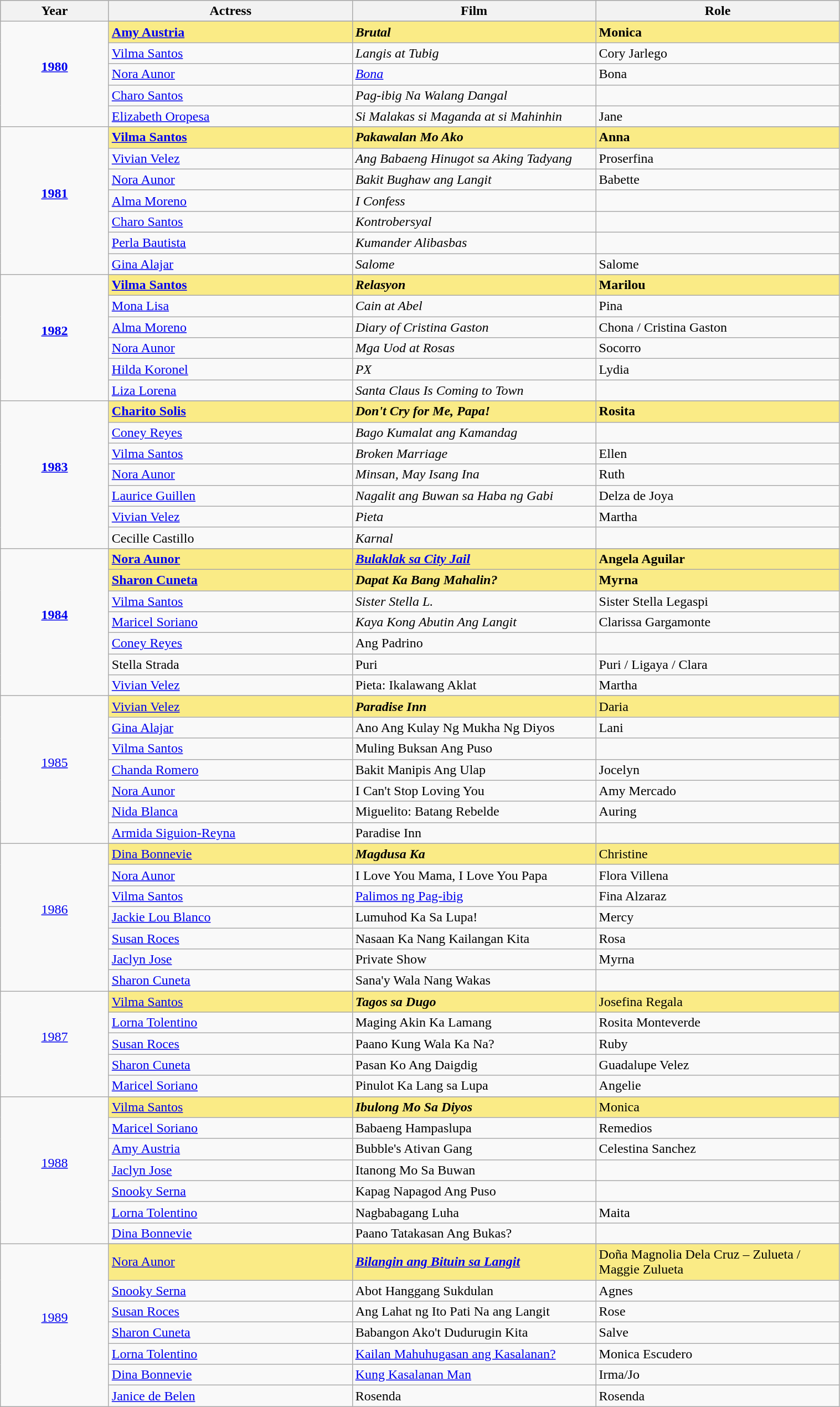<table class="wikitable" style="width:80%">
<tr bgcolor="#bebebe">
<th width="8%">Year</th>
<th width="18%">Actress</th>
<th width="18%">Film</th>
<th width="18%">Role</th>
</tr>
<tr>
<td rowspan=6 style="text-align:center"><strong><a href='#'>1980</a></strong><br> <br></td>
</tr>
<tr style="background:#FAEB86">
<td><strong><a href='#'>Amy Austria</a></strong></td>
<td><strong><em>Brutal</em></strong></td>
<td><strong>Monica</strong></td>
</tr>
<tr>
<td><a href='#'>Vilma Santos</a></td>
<td><em>Langis at Tubig</em></td>
<td>Cory Jarlego</td>
</tr>
<tr>
<td><a href='#'>Nora Aunor</a></td>
<td><em><a href='#'>Bona</a></em></td>
<td>Bona</td>
</tr>
<tr>
<td><a href='#'>Charo Santos</a></td>
<td><em>Pag-ibig Na Walang Dangal</em></td>
<td></td>
</tr>
<tr>
<td><a href='#'>Elizabeth Oropesa</a></td>
<td><em>Si Malakas si Maganda at si Mahinhin</em></td>
<td>Jane</td>
</tr>
<tr>
<td rowspan=8 style="text-align:center"><strong><a href='#'>1981</a></strong><br> <br></td>
</tr>
<tr style="background:#FAEB86">
<td><strong><a href='#'>Vilma Santos</a></strong></td>
<td><strong><em>Pakawalan Mo Ako</em></strong></td>
<td><strong>Anna</strong></td>
</tr>
<tr>
<td><a href='#'>Vivian Velez</a></td>
<td><em>Ang Babaeng Hinugot sa Aking Tadyang</em></td>
<td>Proserfina</td>
</tr>
<tr>
<td><a href='#'>Nora Aunor</a></td>
<td><em>Bakit Bughaw ang Langit</em></td>
<td>Babette</td>
</tr>
<tr>
<td><a href='#'>Alma Moreno</a></td>
<td><em>I Confess</em></td>
<td></td>
</tr>
<tr>
<td><a href='#'>Charo Santos</a></td>
<td><em>Kontrobersyal</em></td>
<td></td>
</tr>
<tr>
<td><a href='#'>Perla Bautista</a></td>
<td><em>Kumander Alibasbas</em></td>
<td></td>
</tr>
<tr>
<td><a href='#'>Gina Alajar</a></td>
<td><em>Salome</em></td>
<td>Salome</td>
</tr>
<tr>
<td rowspan=7 style="text-align:center"><strong><a href='#'>1982</a></strong><br> <br></td>
</tr>
<tr style="background:#FAEB86">
<td><strong><a href='#'>Vilma Santos</a></strong></td>
<td><strong><em>Relasyon</em></strong></td>
<td><strong>Marilou</strong></td>
</tr>
<tr>
<td><a href='#'>Mona Lisa</a></td>
<td><em>Cain at Abel</em></td>
<td>Pina</td>
</tr>
<tr>
<td><a href='#'>Alma Moreno</a></td>
<td><em>Diary of Cristina Gaston</em></td>
<td>Chona / Cristina Gaston</td>
</tr>
<tr>
<td><a href='#'>Nora Aunor</a></td>
<td><em>Mga Uod at Rosas</em></td>
<td>Socorro</td>
</tr>
<tr>
<td><a href='#'>Hilda Koronel</a></td>
<td><em>PX</em></td>
<td>Lydia</td>
</tr>
<tr>
<td><a href='#'>Liza Lorena</a></td>
<td><em>Santa Claus Is Coming to Town</em></td>
<td></td>
</tr>
<tr>
<td rowspan=8 style="text-align:center"><strong><a href='#'>1983</a></strong><br> <br></td>
</tr>
<tr style="background:#FAEB86">
<td><strong><a href='#'>Charito Solis</a></strong></td>
<td><strong><em>Don't Cry for Me, Papa!</em></strong></td>
<td><strong>Rosita</strong></td>
</tr>
<tr>
<td><a href='#'>Coney Reyes</a></td>
<td><em>Bago Kumalat ang Kamandag</em></td>
<td></td>
</tr>
<tr>
<td><a href='#'>Vilma Santos</a></td>
<td><em>Broken Marriage</em></td>
<td>Ellen</td>
</tr>
<tr>
<td><a href='#'>Nora Aunor</a></td>
<td><em>Minsan, May Isang Ina</em></td>
<td>Ruth</td>
</tr>
<tr>
<td><a href='#'>Laurice Guillen</a></td>
<td><em>Nagalit ang Buwan sa Haba ng Gabi</em></td>
<td>Delza de Joya</td>
</tr>
<tr>
<td><a href='#'>Vivian Velez</a></td>
<td><em>Pieta</em></td>
<td>Martha</td>
</tr>
<tr>
<td>Cecille Castillo</td>
<td><em>Karnal</em></td>
<td></td>
</tr>
<tr>
<td rowspan=8 style="text-align:center"><strong><a href='#'>1984</a></strong><br> <br></td>
</tr>
<tr style="background:#FAEB86">
<td><strong><a href='#'>Nora Aunor</a></strong> </td>
<td><strong><em><a href='#'>Bulaklak sa City Jail</a></em></strong></td>
<td><strong>Angela Aguilar</strong></td>
</tr>
<tr style="background:#FAEB86">
<td><strong><a href='#'>Sharon Cuneta</a></strong> </td>
<td><strong><em>Dapat Ka Bang Mahalin?</em></strong></td>
<td><strong>Myrna</strong></td>
</tr>
<tr>
<td><a href='#'>Vilma Santos</a></td>
<td><em>Sister Stella L.</em></td>
<td>Sister Stella Legaspi</td>
</tr>
<tr>
<td><a href='#'>Maricel Soriano</a></td>
<td><em>Kaya Kong Abutin Ang Langit<strong></td>
<td>Clarissa Gargamonte</td>
</tr>
<tr>
<td><a href='#'>Coney Reyes</a></td>
<td></em>Ang Padrino<em></td>
<td></td>
</tr>
<tr>
<td>Stella Strada</td>
<td></em>Puri<em></td>
<td>Puri / Ligaya / Clara</td>
</tr>
<tr>
<td><a href='#'>Vivian Velez</a></td>
<td></em>Pieta: Ikalawang Aklat<em></td>
<td>Martha</td>
</tr>
<tr>
<td rowspan=8 style="text-align:center"></strong><a href='#'>1985</a><strong><br> <br></td>
</tr>
<tr style="background:#FAEB86">
<td></strong><a href='#'>Vivian Velez</a><strong></td>
<td><strong><em>Paradise Inn</em></strong></td>
<td></strong>Daria<strong></td>
</tr>
<tr>
<td><a href='#'>Gina Alajar</a></td>
<td></em>Ano Ang Kulay Ng Mukha Ng Diyos<em></td>
<td>Lani</td>
</tr>
<tr>
<td><a href='#'>Vilma Santos</a></td>
<td></em>Muling Buksan Ang Puso<em></td>
<td></td>
</tr>
<tr>
<td><a href='#'>Chanda Romero</a></td>
<td></em>Bakit Manipis Ang Ulap<em></td>
<td>Jocelyn</td>
</tr>
<tr>
<td><a href='#'>Nora Aunor</a></td>
<td></em>I Can't Stop Loving You<em></td>
<td>Amy Mercado</td>
</tr>
<tr>
<td><a href='#'>Nida Blanca</a></td>
<td></em>Miguelito: Batang Rebelde<em></td>
<td>Auring</td>
</tr>
<tr>
<td><a href='#'>Armida Siguion-Reyna</a></td>
<td></em>Paradise Inn<em></td>
<td></td>
</tr>
<tr>
<td rowspan=8 style="text-align:center"></strong><a href='#'>1986</a><strong><br> <br></td>
</tr>
<tr style="background:#FAEB86">
<td></strong><a href='#'>Dina Bonnevie</a><strong></td>
<td><strong><em>Magdusa Ka</em></strong></td>
<td></strong>Christine<strong></td>
</tr>
<tr>
<td><a href='#'>Nora Aunor</a></td>
<td></em>I Love You Mama, I Love You Papa<em></td>
<td>Flora Villena</td>
</tr>
<tr>
<td><a href='#'>Vilma Santos</a></td>
<td></em><a href='#'>Palimos ng Pag-ibig</a><em></td>
<td>Fina Alzaraz</td>
</tr>
<tr>
<td><a href='#'>Jackie Lou Blanco</a></td>
<td></em>Lumuhod Ka Sa Lupa!<em></td>
<td>Mercy</td>
</tr>
<tr>
<td><a href='#'>Susan Roces</a></td>
<td></em>Nasaan Ka Nang Kailangan Kita<em></td>
<td>Rosa</td>
</tr>
<tr>
<td><a href='#'>Jaclyn Jose</a></td>
<td></em>Private Show<em></td>
<td>Myrna</td>
</tr>
<tr>
<td><a href='#'>Sharon Cuneta</a></td>
<td></em>Sana'y Wala Nang Wakas<em></td>
<td></td>
</tr>
<tr>
<td rowspan=6 style="text-align:center"></strong><a href='#'>1987</a><strong><br> <br></td>
</tr>
<tr style="background:#FAEB86">
<td></strong><a href='#'>Vilma Santos</a><strong></td>
<td><strong><em>Tagos sa Dugo</em></strong></td>
<td></strong>Josefina Regala<strong></td>
</tr>
<tr>
<td><a href='#'>Lorna Tolentino</a></td>
<td></em>Maging Akin Ka Lamang<em></td>
<td>Rosita Monteverde</td>
</tr>
<tr>
<td><a href='#'>Susan Roces</a></td>
<td></em>Paano Kung Wala Ka Na?<em></td>
<td>Ruby</td>
</tr>
<tr>
<td><a href='#'>Sharon Cuneta</a></td>
<td></em>Pasan Ko Ang Daigdig<em></td>
<td>Guadalupe Velez</td>
</tr>
<tr>
<td><a href='#'>Maricel Soriano</a></td>
<td></em>Pinulot Ka Lang sa Lupa<em></td>
<td>Angelie</td>
</tr>
<tr>
<td rowspan=8 style="text-align:center"></strong><a href='#'>1988</a><strong><br> <br></td>
</tr>
<tr style="background:#FAEB86">
<td></strong><a href='#'>Vilma Santos</a><strong></td>
<td><strong><em>Ibulong Mo Sa Diyos</em></strong></td>
<td></strong>Monica<strong></td>
</tr>
<tr>
<td><a href='#'>Maricel Soriano</a></td>
<td></em>Babaeng Hampaslupa<em></td>
<td>Remedios</td>
</tr>
<tr>
<td><a href='#'>Amy Austria</a></td>
<td></em>Bubble's Ativan Gang<em></td>
<td>Celestina Sanchez</td>
</tr>
<tr>
<td><a href='#'>Jaclyn Jose</a></td>
<td></em>Itanong Mo Sa Buwan<em></td>
<td></td>
</tr>
<tr>
<td><a href='#'>Snooky Serna</a></td>
<td></em>Kapag Napagod Ang Puso<em></td>
<td></td>
</tr>
<tr>
<td><a href='#'>Lorna Tolentino</a></td>
<td></em>Nagbabagang Luha<em></td>
<td>Maita</td>
</tr>
<tr>
<td><a href='#'>Dina Bonnevie</a></td>
<td></em>Paano Tatakasan Ang Bukas?<em></td>
<td></td>
</tr>
<tr>
<td rowspan=8 style="text-align:center"></strong><a href='#'>1989</a><strong><br> <br></td>
</tr>
<tr style="background:#FAEB86">
<td></strong><a href='#'>Nora Aunor</a><strong></td>
<td><strong><em><a href='#'>Bilangin ang Bituin sa Langit</a></em></strong></td>
<td></strong>Doña Magnolia Dela Cruz – Zulueta / Maggie Zulueta<strong></td>
</tr>
<tr>
<td><a href='#'>Snooky Serna</a></td>
<td></em>Abot Hanggang Sukdulan<em></td>
<td>Agnes</td>
</tr>
<tr>
<td><a href='#'>Susan Roces</a></td>
<td></em>Ang Lahat ng Ito Pati Na ang Langit<em></td>
<td>Rose</td>
</tr>
<tr>
<td><a href='#'>Sharon Cuneta</a></td>
<td></em>Babangon Ako't Dudurugin Kita<em></td>
<td>Salve</td>
</tr>
<tr>
<td><a href='#'>Lorna Tolentino</a></td>
<td></em><a href='#'>Kailan Mahuhugasan ang Kasalanan?</a><em></td>
<td>Monica Escudero</td>
</tr>
<tr>
<td><a href='#'>Dina Bonnevie</a></td>
<td></em><a href='#'>Kung Kasalanan Man</a><em></td>
<td>Irma/Jo</td>
</tr>
<tr>
<td><a href='#'>Janice de Belen</a></td>
<td></em>Rosenda<em></td>
<td>Rosenda</td>
</tr>
</table>
